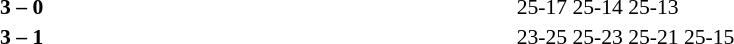<table width=100% cellspacing=1>
<tr>
<th width=20%></th>
<th width=12%></th>
<th width=20%></th>
<th width=33%></th>
<td></td>
</tr>
<tr style=font-size:90%>
<td align=right><strong></strong></td>
<td align=center><strong>3 – 0</strong></td>
<td></td>
<td>25-17 25-14 25-13</td>
<td></td>
</tr>
<tr style=font-size:90%>
<td align=right><strong></strong></td>
<td align=center><strong>3 – 1</strong></td>
<td></td>
<td>23-25 25-23 25-21 25-15</td>
</tr>
</table>
